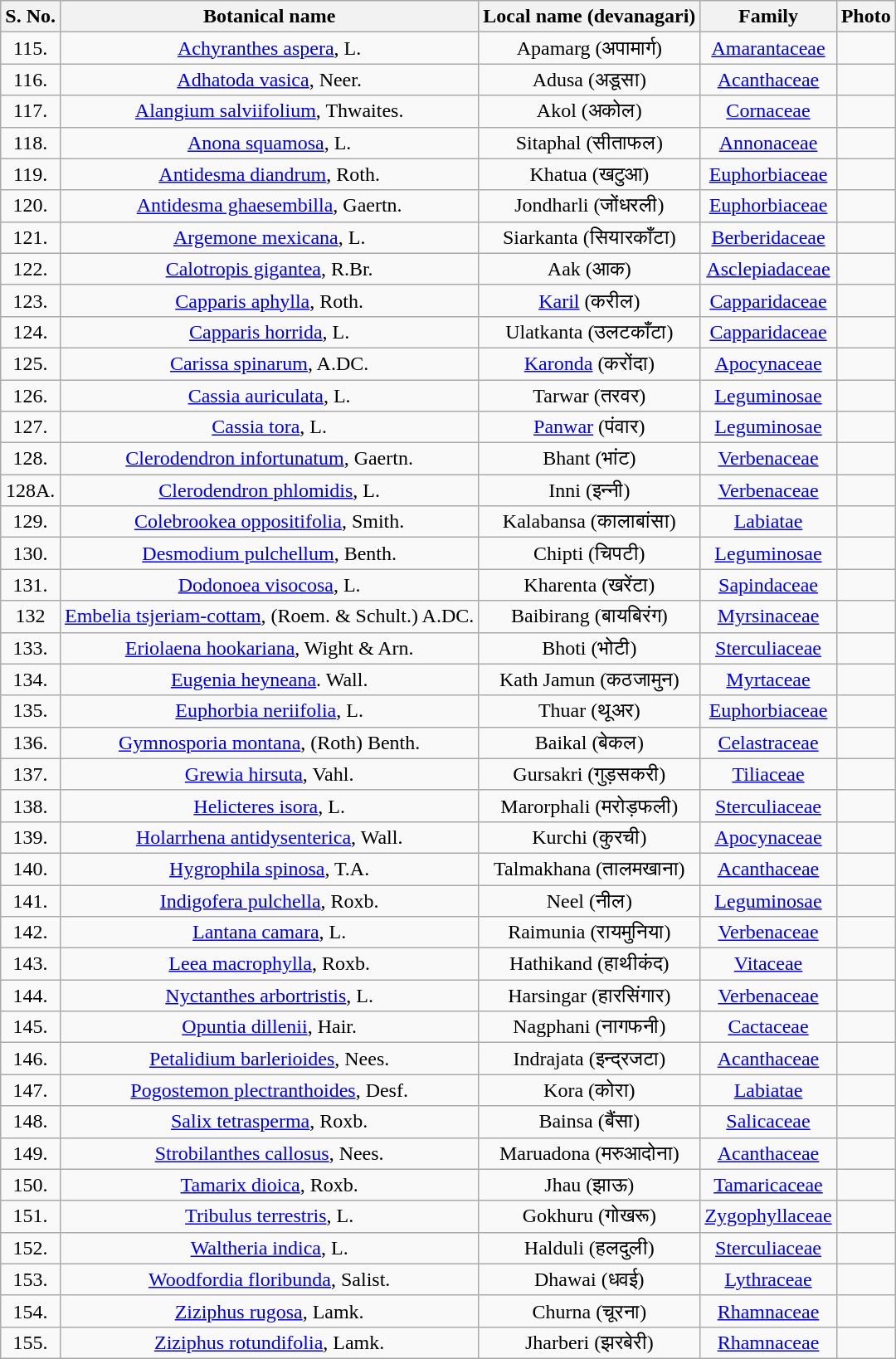<table class="wikitable" style="text-align:center; border:5">
<tr>
<th>S. No.</th>
<th>Botanical name</th>
<th>Local name (devanagari)</th>
<th>Family</th>
<th>Photo</th>
</tr>
<tr>
<td>115.</td>
<td><a href='#'>Achyranthes aspera</a>, L.</td>
<td>Apamarg (अपामार्ग)</td>
<td><a href='#'>Amarantaceae</a></td>
<td></td>
</tr>
<tr>
<td>116.</td>
<td><a href='#'>Adhatoda vasica</a>, Neer.</td>
<td>Adusa (अडूसा)</td>
<td><a href='#'>Acanthaceae</a></td>
<td></td>
</tr>
<tr>
<td>117.</td>
<td><a href='#'>Alangium salviifolium</a>, Thwaites.</td>
<td>Akol (अकोल)</td>
<td><a href='#'>Cornaceae</a></td>
<td></td>
</tr>
<tr>
<td>118.</td>
<td><a href='#'>Anona squamosa</a>, L.</td>
<td>Sitaphal (सीताफल)</td>
<td><a href='#'>Annonaceae</a></td>
<td></td>
</tr>
<tr>
<td>119.</td>
<td><a href='#'>Antidesma diandrum</a>, Roth.</td>
<td>Khatua (खटुआ)</td>
<td><a href='#'>Euphorbiaceae</a></td>
<td></td>
</tr>
<tr>
<td>120.</td>
<td><a href='#'>Antidesma ghaesembilla</a>, Gaertn.</td>
<td>Jondharli (जोंधरली)</td>
<td><a href='#'>Euphorbiaceae</a></td>
<td></td>
</tr>
<tr>
<td>121.</td>
<td><a href='#'>Argemone mexicana</a>, L.</td>
<td>Siarkanta (सियारकाँटा)</td>
<td><a href='#'>Berberidaceae</a></td>
<td></td>
</tr>
<tr>
<td>122.</td>
<td><a href='#'>Calotropis gigantea</a>, R.Br.</td>
<td>Aak (आक)</td>
<td><a href='#'>Asclepiadaceae</a></td>
<td></td>
</tr>
<tr>
<td>123.</td>
<td><a href='#'>Capparis aphylla</a>, Roth.</td>
<td><a href='#'>Karil</a> (करील)</td>
<td><a href='#'>Capparidaceae</a></td>
<td></td>
</tr>
<tr>
<td>124.</td>
<td><a href='#'>Capparis horrida</a>, L.</td>
<td>Ulatkanta (उलटकाँटा)</td>
<td><a href='#'>Capparidaceae</a></td>
<td></td>
</tr>
<tr>
<td>125.</td>
<td><a href='#'>Carissa spinarum</a>, A.DC.</td>
<td><a href='#'>Karonda</a> (करोंदा)</td>
<td><a href='#'>Apocynaceae</a></td>
<td></td>
</tr>
<tr>
<td>126.</td>
<td><a href='#'>Cassia auriculata</a>, L.</td>
<td>Tarwar (तरवर)</td>
<td><a href='#'>Leguminosae</a></td>
<td></td>
</tr>
<tr>
<td>127.</td>
<td><a href='#'>Cassia tora</a>, L.</td>
<td><a href='#'>Panwar</a> (पंवार)</td>
<td><a href='#'>Leguminosae</a></td>
<td></td>
</tr>
<tr>
<td>128.</td>
<td><a href='#'>Clerodendron infortunatum</a>, Gaertn.</td>
<td>Bhant (भांट)</td>
<td><a href='#'>Verbenaceae</a></td>
<td></td>
</tr>
<tr>
<td>128A.</td>
<td><a href='#'>Clerodendron phlomidis</a>, L.</td>
<td>Inni (इन्नी)</td>
<td><a href='#'>Verbenaceae</a></td>
<td></td>
</tr>
<tr>
<td>129.</td>
<td><a href='#'>Colebrookea oppositifolia</a>, Smith.</td>
<td>Kalabansa (कालाबांसा)</td>
<td><a href='#'>Labiatae</a></td>
<td></td>
</tr>
<tr>
<td>130.</td>
<td><a href='#'>Desmodium pulchellum</a>, Benth.</td>
<td>Chipti (चिपटी)</td>
<td><a href='#'>Leguminosae</a></td>
<td></td>
</tr>
<tr>
<td>131.</td>
<td><a href='#'>Dodonoea visocosa</a>, L.</td>
<td>Kharenta (खरेंटा)</td>
<td><a href='#'>Sapindaceae</a></td>
<td></td>
</tr>
<tr>
<td>132</td>
<td><a href='#'>Embelia tsjeriam-cottam</a>, (Roem. & Schult.) A.DC.</td>
<td>Baibirang (बायबिरंग)</td>
<td><a href='#'>Myrsinaceae</a></td>
<td></td>
</tr>
<tr>
<td>133.</td>
<td><a href='#'>Eriolaena hookariana</a>, Wight & Arn.</td>
<td>Bhoti (भोटी)</td>
<td><a href='#'>Sterculiaceae</a></td>
<td></td>
</tr>
<tr>
<td>134.</td>
<td><a href='#'>Eugenia heyneana</a>. Wall.</td>
<td>Kath Jamun (कठजामुन)</td>
<td><a href='#'>Myrtaceae</a></td>
<td></td>
</tr>
<tr>
<td>135.</td>
<td><a href='#'>Euphorbia neriifolia</a>, L.</td>
<td>Thuar (थूअर)</td>
<td><a href='#'>Euphorbiaceae</a></td>
<td></td>
</tr>
<tr>
<td>136.</td>
<td><a href='#'>Gymnosporia montana</a>, (Roth) Benth.</td>
<td>Baikal (बेकल)</td>
<td><a href='#'>Celastraceae</a></td>
<td></td>
</tr>
<tr>
<td>137.</td>
<td><a href='#'>Grewia hirsuta</a>, Vahl.</td>
<td>Gursakri (गुड़सकरी)</td>
<td><a href='#'>Tiliaceae</a></td>
<td></td>
</tr>
<tr>
<td>138.</td>
<td><a href='#'>Helicteres isora</a>, L.</td>
<td>Marorphali (मरोड़फली)</td>
<td><a href='#'>Sterculiaceae</a></td>
<td></td>
</tr>
<tr>
<td>139.</td>
<td><a href='#'>Holarrhena antidysenterica</a>, Wall.</td>
<td>Kurchi (कुरची)</td>
<td><a href='#'>Apocynaceae</a></td>
<td></td>
</tr>
<tr>
<td>140.</td>
<td><a href='#'>Hygrophila spinosa</a>, T.A.</td>
<td>Talmakhana (तालमखाना)</td>
<td><a href='#'>Acanthaceae</a></td>
<td></td>
</tr>
<tr>
<td>141.</td>
<td><a href='#'>Indigofera pulchella</a>, Roxb.</td>
<td>Neel (नील)</td>
<td><a href='#'>Leguminosae</a></td>
<td></td>
</tr>
<tr>
<td>142.</td>
<td><a href='#'>Lantana camara</a>, L.</td>
<td>Raimunia (रायमुनिया)</td>
<td><a href='#'>Verbenaceae</a></td>
<td></td>
</tr>
<tr>
<td>143.</td>
<td><a href='#'>Leea macrophylla</a>, Roxb.</td>
<td>Hathikand (हाथीकंद)</td>
<td><a href='#'>Vitaceae</a></td>
<td></td>
</tr>
<tr>
<td>144.</td>
<td><a href='#'>Nyctanthes arbortristis</a>, L.</td>
<td>Harsingar (हारसिंगार)</td>
<td><a href='#'>Verbenaceae</a></td>
<td></td>
</tr>
<tr>
<td>145.</td>
<td><a href='#'>Opuntia dillenii</a>, Hair.</td>
<td>Nagphani (नागफनी)</td>
<td><a href='#'>Cactaceae</a></td>
<td></td>
</tr>
<tr>
<td>146.</td>
<td><a href='#'>Petalidium barlerioides</a>, Nees.</td>
<td>Indrajata (इन्द्रजटा)</td>
<td><a href='#'>Acanthaceae</a></td>
<td></td>
</tr>
<tr>
<td>147.</td>
<td><a href='#'>Pogostemon plectranthoides</a>, Desf.</td>
<td>Kora (कोरा)</td>
<td><a href='#'>Labiatae</a></td>
<td></td>
</tr>
<tr>
<td>148.</td>
<td><a href='#'>Salix tetrasperma</a>, Roxb.</td>
<td>Bainsa (बैंसा)</td>
<td><a href='#'>Salicaceae</a></td>
<td></td>
</tr>
<tr>
<td>149.</td>
<td><a href='#'>Strobilanthes callosus</a>, Nees.</td>
<td>Maruadona (मरुआदोना)</td>
<td><a href='#'>Acanthaceae</a></td>
<td></td>
</tr>
<tr>
<td>150.</td>
<td><a href='#'>Tamarix dioica</a>, Roxb.</td>
<td>Jhau (झाऊ)</td>
<td><a href='#'>Tamaricaceae</a></td>
<td></td>
</tr>
<tr>
<td>151.</td>
<td><a href='#'>Tribulus terrestris</a>, L.</td>
<td>Gokhuru (गोखरू)</td>
<td><a href='#'>Zygophyllaceae</a></td>
<td></td>
</tr>
<tr>
<td>152.</td>
<td><a href='#'>Waltheria indica</a>, L.</td>
<td>Halduli (हलदुली)</td>
<td><a href='#'>Sterculiaceae</a></td>
<td></td>
</tr>
<tr>
<td>153.</td>
<td><a href='#'>Woodfordia floribunda</a>, Salist.</td>
<td>Dhawai (धवई)</td>
<td><a href='#'>Lythraceae</a></td>
<td></td>
</tr>
<tr>
<td>154.</td>
<td><a href='#'>Ziziphus rugosa</a>, Lamk.</td>
<td>Churna (चूरना)</td>
<td><a href='#'>Rhamnaceae</a></td>
<td></td>
</tr>
<tr>
<td>155.</td>
<td><a href='#'>Ziziphus rotundifolia</a>, Lamk.</td>
<td>Jharberi (झरबेरी)</td>
<td><a href='#'>Rhamnaceae</a></td>
<td></td>
</tr>
</table>
